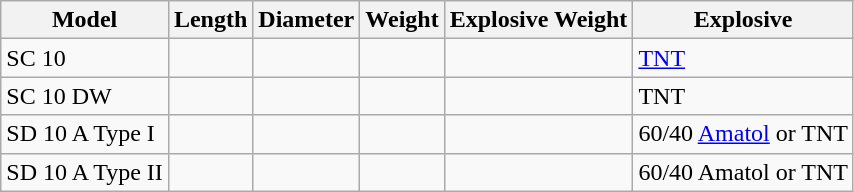<table class="wikitable">
<tr>
<th>Model</th>
<th>Length</th>
<th>Diameter</th>
<th>Weight</th>
<th>Explosive Weight</th>
<th>Explosive</th>
</tr>
<tr>
<td>SC 10</td>
<td></td>
<td></td>
<td></td>
<td></td>
<td><a href='#'>TNT</a></td>
</tr>
<tr>
<td>SC 10 DW</td>
<td></td>
<td></td>
<td></td>
<td></td>
<td>TNT</td>
</tr>
<tr>
<td>SD 10 A Type I</td>
<td></td>
<td></td>
<td></td>
<td></td>
<td>60/40 <a href='#'>Amatol</a> or TNT</td>
</tr>
<tr>
<td>SD 10 A Type II</td>
<td></td>
<td></td>
<td></td>
<td></td>
<td>60/40 Amatol or TNT</td>
</tr>
</table>
